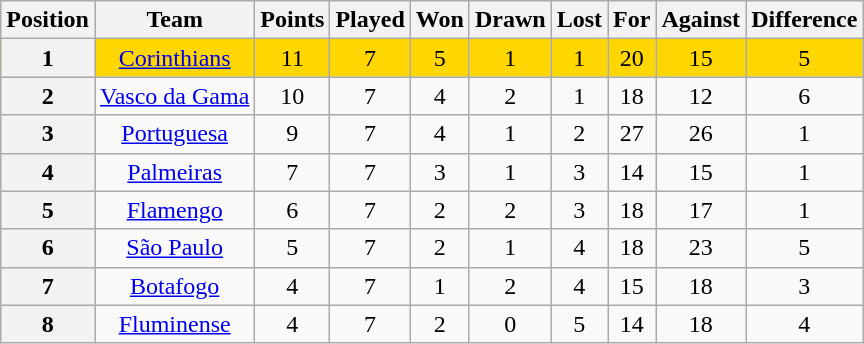<table class="wikitable" style="text-align:center">
<tr>
<th>Position</th>
<th>Team</th>
<th>Points</th>
<th>Played</th>
<th>Won</th>
<th>Drawn</th>
<th>Lost</th>
<th>For</th>
<th>Against</th>
<th>Difference</th>
</tr>
<tr style="background: gold;">
<th>1</th>
<td><a href='#'>Corinthians</a></td>
<td>11</td>
<td>7</td>
<td>5</td>
<td>1</td>
<td>1</td>
<td>20</td>
<td>15</td>
<td>5</td>
</tr>
<tr>
<th>2</th>
<td><a href='#'>Vasco da Gama</a></td>
<td>10</td>
<td>7</td>
<td>4</td>
<td>2</td>
<td>1</td>
<td>18</td>
<td>12</td>
<td>6</td>
</tr>
<tr>
<th>3</th>
<td><a href='#'>Portuguesa</a></td>
<td>9</td>
<td>7</td>
<td>4</td>
<td>1</td>
<td>2</td>
<td>27</td>
<td>26</td>
<td>1</td>
</tr>
<tr>
<th>4</th>
<td><a href='#'>Palmeiras</a></td>
<td>7</td>
<td>7</td>
<td>3</td>
<td>1</td>
<td>3</td>
<td>14</td>
<td>15</td>
<td>1</td>
</tr>
<tr>
<th>5</th>
<td><a href='#'>Flamengo</a></td>
<td>6</td>
<td>7</td>
<td>2</td>
<td>2</td>
<td>3</td>
<td>18</td>
<td>17</td>
<td>1</td>
</tr>
<tr>
<th>6</th>
<td><a href='#'>São Paulo</a></td>
<td>5</td>
<td>7</td>
<td>2</td>
<td>1</td>
<td>4</td>
<td>18</td>
<td>23</td>
<td>5</td>
</tr>
<tr>
<th>7</th>
<td><a href='#'>Botafogo</a></td>
<td>4</td>
<td>7</td>
<td>1</td>
<td>2</td>
<td>4</td>
<td>15</td>
<td>18</td>
<td>3</td>
</tr>
<tr>
<th>8</th>
<td><a href='#'>Fluminense</a></td>
<td>4</td>
<td>7</td>
<td>2</td>
<td>0</td>
<td>5</td>
<td>14</td>
<td>18</td>
<td>4</td>
</tr>
</table>
